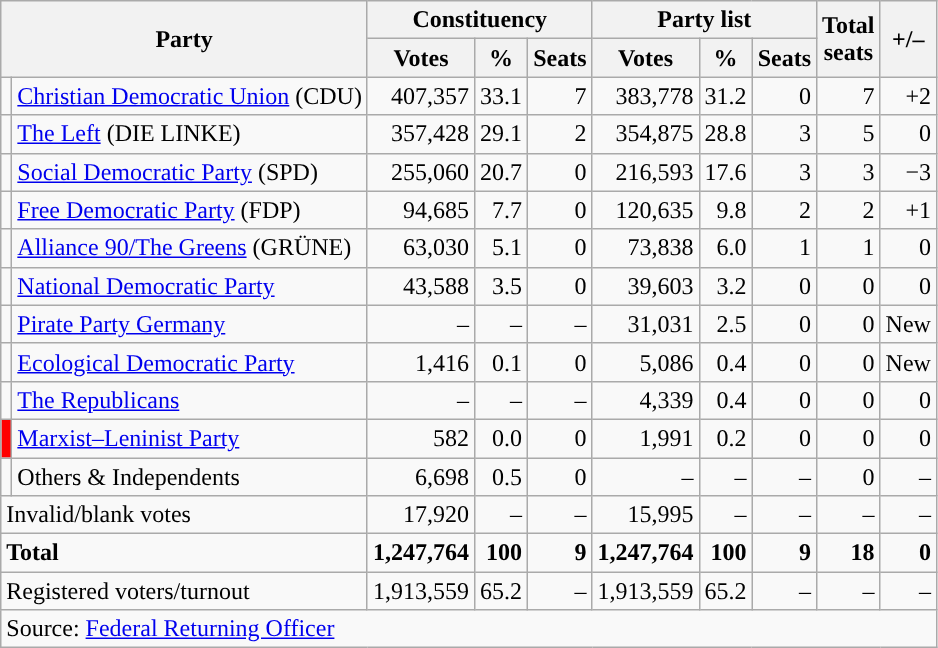<table class="wikitable" style="text-align:right">
<tr>
<th colspan="2" rowspan="2">Party</th>
<th colspan="3">Constituency</th>
<th colspan="3">Party list</th>
<th rowspan="2">Total<br>seats</th>
<th rowspan="2">+/–</th>
</tr>
<tr>
<th>Votes</th>
<th>%</th>
<th>Seats</th>
<th>Votes</th>
<th>%</th>
<th>Seats</th>
</tr>
<tr>
<td></td>
<td align="left"><a href='#'>Christian Democratic Union</a> (CDU)</td>
<td>407,357</td>
<td>33.1</td>
<td>7</td>
<td>383,778</td>
<td>31.2</td>
<td>0</td>
<td>7</td>
<td>+2</td>
</tr>
<tr>
<td></td>
<td align="left"><a href='#'>The Left</a> (DIE LINKE)</td>
<td>357,428</td>
<td>29.1</td>
<td>2</td>
<td>354,875</td>
<td>28.8</td>
<td>3</td>
<td>5</td>
<td>0</td>
</tr>
<tr>
<td></td>
<td align="left"><a href='#'>Social Democratic Party</a> (SPD)</td>
<td>255,060</td>
<td>20.7</td>
<td>0</td>
<td>216,593</td>
<td>17.6</td>
<td>3</td>
<td>3</td>
<td>−3</td>
</tr>
<tr>
<td></td>
<td align="left"><a href='#'>Free Democratic Party</a> (FDP)</td>
<td>94,685</td>
<td>7.7</td>
<td>0</td>
<td>120,635</td>
<td>9.8</td>
<td>2</td>
<td>2</td>
<td>+1</td>
</tr>
<tr>
<td></td>
<td align="left"><a href='#'>Alliance 90/The Greens</a> (GRÜNE)</td>
<td>63,030</td>
<td>5.1</td>
<td>0</td>
<td>73,838</td>
<td>6.0</td>
<td>1</td>
<td>1</td>
<td>0</td>
</tr>
<tr>
<td style="background-color:"></td>
<td align="left"><a href='#'>National Democratic Party</a></td>
<td>43,588</td>
<td>3.5</td>
<td>0</td>
<td>39,603</td>
<td>3.2</td>
<td>0</td>
<td>0</td>
<td>0</td>
</tr>
<tr>
<td style="background-color:"></td>
<td align="left"><a href='#'>Pirate Party Germany</a></td>
<td>–</td>
<td>–</td>
<td>–</td>
<td>31,031</td>
<td>2.5</td>
<td>0</td>
<td>0</td>
<td>New</td>
</tr>
<tr>
<td style="background-color:"></td>
<td align="left"><a href='#'>Ecological Democratic Party</a></td>
<td>1,416</td>
<td>0.1</td>
<td>0</td>
<td>5,086</td>
<td>0.4</td>
<td>0</td>
<td>0</td>
<td>New</td>
</tr>
<tr>
<td style="background-color:"></td>
<td align="left"><a href='#'>The Republicans</a></td>
<td>–</td>
<td>–</td>
<td>–</td>
<td>4,339</td>
<td>0.4</td>
<td>0</td>
<td>0</td>
<td>0</td>
</tr>
<tr>
<td style="background-color:red"></td>
<td align="left"><a href='#'>Marxist–Leninist Party</a></td>
<td>582</td>
<td>0.0</td>
<td>0</td>
<td>1,991</td>
<td>0.2</td>
<td>0</td>
<td>0</td>
<td>0</td>
</tr>
<tr>
<td></td>
<td align="left">Others & Independents</td>
<td>6,698</td>
<td>0.5</td>
<td>0</td>
<td>–</td>
<td>–</td>
<td>–</td>
<td>0</td>
<td>–</td>
</tr>
<tr>
<td colspan="2" align="left">Invalid/blank votes</td>
<td>17,920</td>
<td>–</td>
<td>–</td>
<td>15,995</td>
<td>–</td>
<td>–</td>
<td>–</td>
<td>–</td>
</tr>
<tr>
<td colspan="2" align="left"><strong>Total</strong></td>
<td><strong>1,247,764</strong></td>
<td><strong>100</strong></td>
<td><strong>9</strong></td>
<td><strong>1,247,764</strong></td>
<td><strong>100</strong></td>
<td><strong>9</strong></td>
<td><strong>18</strong></td>
<td><strong>0</strong></td>
</tr>
<tr>
<td colspan="2" align="left">Registered voters/turnout</td>
<td>1,913,559</td>
<td>65.2</td>
<td>–</td>
<td>1,913,559</td>
<td>65.2</td>
<td>–</td>
<td>–</td>
<td>–</td>
</tr>
<tr>
<td colspan="10" align="left">Source: <a href='#'>Federal Returning Officer</a></td>
</tr>
</table>
